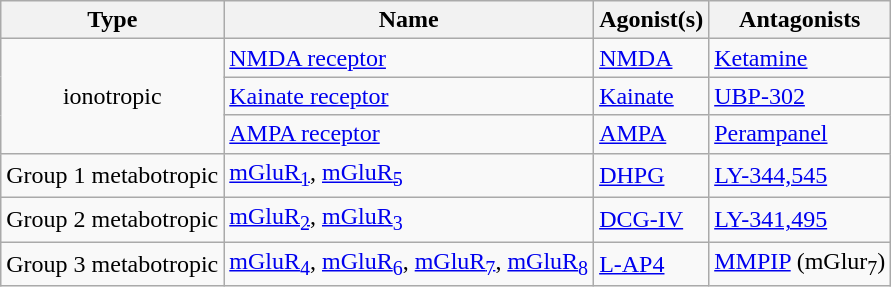<table class="wikitable">
<tr>
<th>Type</th>
<th>Name</th>
<th>Agonist(s)</th>
<th>Antagonists</th>
</tr>
<tr>
<td rowspan="3" align="center">ionotropic</td>
<td><a href='#'>NMDA receptor</a></td>
<td><a href='#'>NMDA</a></td>
<td><a href='#'>Ketamine</a></td>
</tr>
<tr>
<td><a href='#'>Kainate receptor</a></td>
<td><a href='#'>Kainate</a></td>
<td><a href='#'>UBP-302</a></td>
</tr>
<tr>
<td><a href='#'>AMPA receptor</a></td>
<td><a href='#'>AMPA</a></td>
<td><a href='#'>Perampanel</a></td>
</tr>
<tr>
<td align="center">Group 1 metabotropic</td>
<td><a href='#'>mGluR<sub>1</sub></a>, <a href='#'>mGluR<sub>5</sub></a></td>
<td><a href='#'>DHPG</a></td>
<td><a href='#'>LY-344,545</a></td>
</tr>
<tr>
<td>Group 2 metabotropic</td>
<td><a href='#'>mGluR<sub>2</sub></a>, <a href='#'>mGluR<sub>3</sub></a></td>
<td><a href='#'>DCG-IV</a></td>
<td><a href='#'>LY-341,495</a></td>
</tr>
<tr>
<td>Group 3 metabotropic</td>
<td><a href='#'>mGluR<sub>4</sub></a>, <a href='#'>mGluR<sub>6</sub></a>, <a href='#'>mGluR<sub>7</sub></a>, <a href='#'>mGluR<sub>8</sub></a></td>
<td><a href='#'>L-AP4</a></td>
<td><a href='#'>MMPIP</a> (mGlur<sub>7</sub>)</td>
</tr>
</table>
